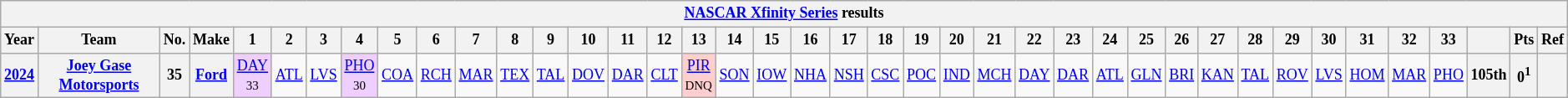<table class="wikitable" style="text-align:center; font-size:75%">
<tr>
<th colspan=40><a href='#'>NASCAR Xfinity Series</a> results</th>
</tr>
<tr>
<th>Year</th>
<th>Team</th>
<th>No.</th>
<th>Make</th>
<th>1</th>
<th>2</th>
<th>3</th>
<th>4</th>
<th>5</th>
<th>6</th>
<th>7</th>
<th>8</th>
<th>9</th>
<th>10</th>
<th>11</th>
<th>12</th>
<th>13</th>
<th>14</th>
<th>15</th>
<th>16</th>
<th>17</th>
<th>18</th>
<th>19</th>
<th>20</th>
<th>21</th>
<th>22</th>
<th>23</th>
<th>24</th>
<th>25</th>
<th>26</th>
<th>27</th>
<th>28</th>
<th>29</th>
<th>30</th>
<th>31</th>
<th>32</th>
<th>33</th>
<th></th>
<th>Pts</th>
<th>Ref</th>
</tr>
<tr>
<th><a href='#'>2024</a></th>
<th><a href='#'>Joey Gase Motorsports</a></th>
<th>35</th>
<th><a href='#'>Ford</a></th>
<td style="background:#EFCFFF;"><a href='#'>DAY</a><br><small>33</small></td>
<td><a href='#'>ATL</a></td>
<td><a href='#'>LVS</a></td>
<td style="background:#EFCFFF;"><a href='#'>PHO</a><br><small>30</small></td>
<td><a href='#'>COA</a></td>
<td><a href='#'>RCH</a></td>
<td><a href='#'>MAR</a></td>
<td><a href='#'>TEX</a></td>
<td><a href='#'>TAL</a></td>
<td><a href='#'>DOV</a></td>
<td><a href='#'>DAR</a></td>
<td><a href='#'>CLT</a></td>
<td style="background:#FFCFCF;"><a href='#'>PIR</a><br><small>DNQ</small></td>
<td><a href='#'>SON</a></td>
<td><a href='#'>IOW</a></td>
<td><a href='#'>NHA</a></td>
<td><a href='#'>NSH</a></td>
<td><a href='#'>CSC</a></td>
<td><a href='#'>POC</a></td>
<td><a href='#'>IND</a></td>
<td><a href='#'>MCH</a></td>
<td><a href='#'>DAY</a></td>
<td><a href='#'>DAR</a></td>
<td><a href='#'>ATL</a></td>
<td><a href='#'>GLN</a></td>
<td><a href='#'>BRI</a></td>
<td><a href='#'>KAN</a></td>
<td><a href='#'>TAL</a></td>
<td><a href='#'>ROV</a></td>
<td><a href='#'>LVS</a></td>
<td><a href='#'>HOM</a></td>
<td><a href='#'>MAR</a></td>
<td><a href='#'>PHO</a></td>
<th>105th</th>
<th>0<sup>1</sup></th>
<th></th>
</tr>
</table>
